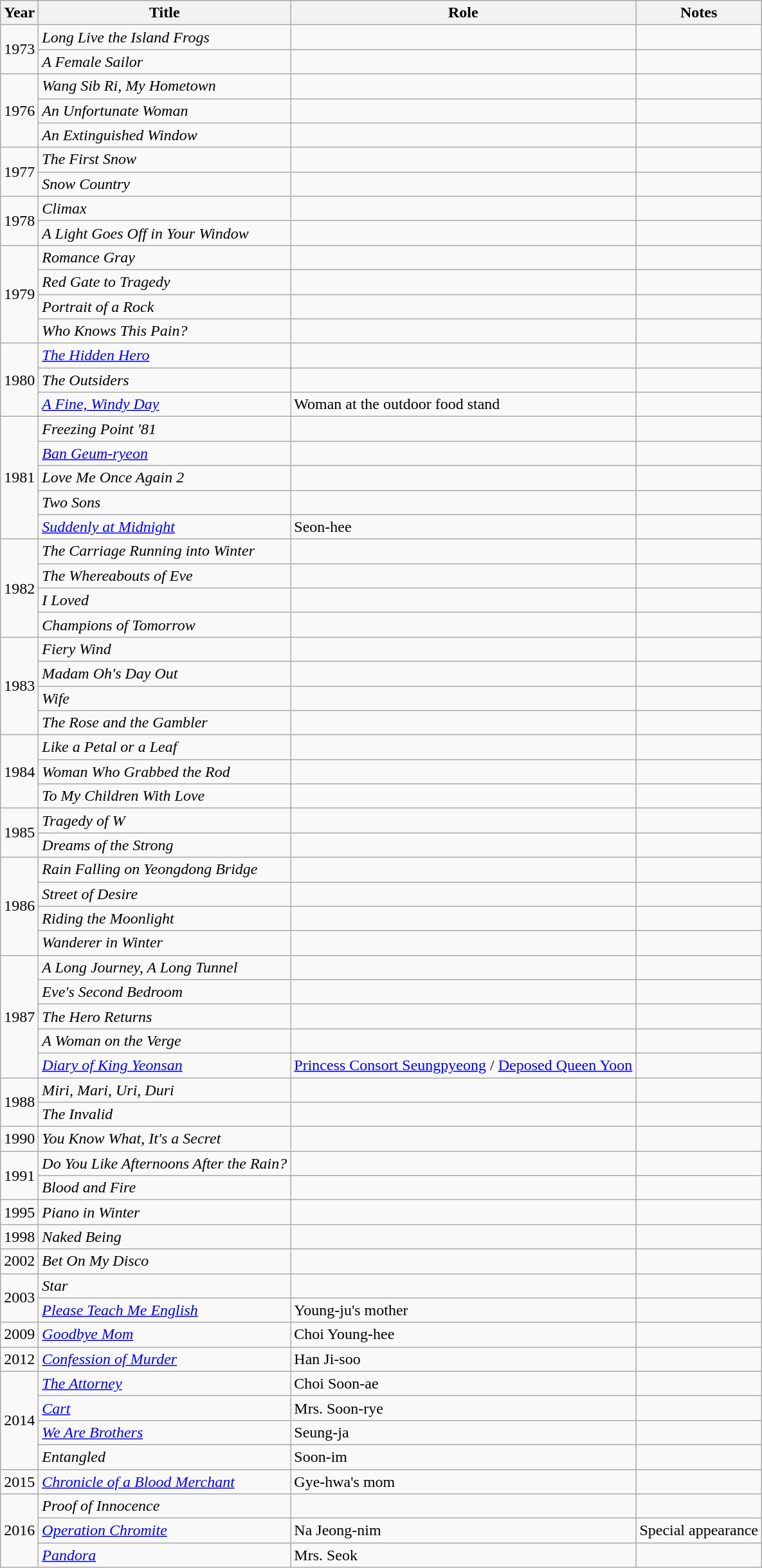<table class="wikitable sortable">
<tr>
<th>Year</th>
<th>Title</th>
<th>Role</th>
<th class="unsortable">Notes</th>
</tr>
<tr>
<td rowspan="2">1973</td>
<td><em>Long Live the Island Frogs</em></td>
<td></td>
<td></td>
</tr>
<tr>
<td><em>A Female Sailor</em></td>
<td></td>
<td></td>
</tr>
<tr>
<td rowspan="3">1976</td>
<td><em>Wang Sib Ri, My Hometown</em></td>
<td></td>
<td></td>
</tr>
<tr>
<td><em>An Unfortunate Woman</em></td>
<td></td>
<td></td>
</tr>
<tr>
<td><em>An Extinguished Window</em></td>
<td></td>
<td></td>
</tr>
<tr>
<td rowspan="2">1977</td>
<td><em>The First Snow</em></td>
<td></td>
<td></td>
</tr>
<tr>
<td><em>Snow Country</em></td>
<td></td>
<td></td>
</tr>
<tr>
<td rowspan="2">1978</td>
<td><em>Climax</em></td>
<td></td>
<td></td>
</tr>
<tr>
<td><em>A Light Goes Off in Your Window</em></td>
<td></td>
<td></td>
</tr>
<tr>
<td rowspan="4">1979</td>
<td><em>Romance Gray</em></td>
<td></td>
<td></td>
</tr>
<tr>
<td><em>Red Gate to Tragedy</em></td>
<td></td>
<td></td>
</tr>
<tr>
<td><em>Portrait of a Rock</em> </td>
<td></td>
<td></td>
</tr>
<tr>
<td><em>Who Knows This Pain?</em></td>
<td></td>
<td></td>
</tr>
<tr>
<td rowspan="3">1980</td>
<td><em><a href='#'>The Hidden Hero</a></em></td>
<td></td>
<td></td>
</tr>
<tr>
<td><em>The Outsiders</em></td>
<td></td>
<td></td>
</tr>
<tr>
<td><em><a href='#'>A Fine, Windy Day</a></em></td>
<td>Woman at the outdoor food stand</td>
<td></td>
</tr>
<tr>
<td rowspan="5">1981</td>
<td><em>Freezing Point '81</em></td>
<td></td>
<td></td>
</tr>
<tr>
<td><em><a href='#'>Ban Geum-ryeon</a></em></td>
<td></td>
<td></td>
</tr>
<tr>
<td><em>Love Me Once Again 2</em></td>
<td></td>
<td></td>
</tr>
<tr>
<td><em>Two Sons</em></td>
<td></td>
<td></td>
</tr>
<tr>
<td><em><a href='#'>Suddenly at Midnight</a></em></td>
<td>Seon-hee</td>
<td></td>
</tr>
<tr>
<td rowspan="4">1982</td>
<td><em>The Carriage Running into Winter</em></td>
<td></td>
<td></td>
</tr>
<tr>
<td><em>The Whereabouts of Eve</em></td>
<td></td>
<td></td>
</tr>
<tr>
<td><em>I Loved</em></td>
<td></td>
<td></td>
</tr>
<tr>
<td><em>Champions of Tomorrow</em></td>
<td></td>
<td></td>
</tr>
<tr>
<td rowspan="4">1983</td>
<td><em>Fiery Wind</em> </td>
<td></td>
<td></td>
</tr>
<tr>
<td><em>Madam Oh's Day Out</em></td>
<td></td>
<td></td>
</tr>
<tr>
<td><em>Wife</em></td>
<td></td>
<td></td>
</tr>
<tr>
<td><em>The Rose and the Gambler</em></td>
<td></td>
<td></td>
</tr>
<tr>
<td rowspan="3">1984</td>
<td><em>Like a Petal or a Leaf</em></td>
<td></td>
<td></td>
</tr>
<tr>
<td><em>Woman Who Grabbed the Rod</em></td>
<td></td>
<td></td>
</tr>
<tr>
<td><em>To My Children With Love</em></td>
<td></td>
<td></td>
</tr>
<tr>
<td rowspan="2">1985</td>
<td><em>Tragedy of W</em></td>
<td></td>
<td></td>
</tr>
<tr>
<td><em>Dreams of the Strong</em></td>
<td></td>
<td></td>
</tr>
<tr>
<td rowspan="4">1986</td>
<td><em>Rain Falling on Yeongdong Bridge</em></td>
<td></td>
<td></td>
</tr>
<tr>
<td><em>Street of Desire</em></td>
<td></td>
<td></td>
</tr>
<tr>
<td><em>Riding the Moonlight</em></td>
<td></td>
<td></td>
</tr>
<tr>
<td><em>Wanderer in Winter</em></td>
<td></td>
<td></td>
</tr>
<tr>
<td rowspan="5">1987</td>
<td><em>A Long Journey, A Long Tunnel</em></td>
<td></td>
<td></td>
</tr>
<tr>
<td><em>Eve's Second Bedroom</em></td>
<td></td>
<td></td>
</tr>
<tr>
<td><em>The Hero Returns</em></td>
<td></td>
<td></td>
</tr>
<tr>
<td><em>A Woman on the Verge</em></td>
<td></td>
<td></td>
</tr>
<tr>
<td><em><a href='#'>Diary of King Yeonsan</a></em></td>
<td><a href='#'>Princess Consort Seungpyeong</a> / <a href='#'>Deposed Queen Yoon</a></td>
<td></td>
</tr>
<tr>
<td rowspan="2">1988</td>
<td><em>Miri, Mari, Uri, Duri</em></td>
<td></td>
<td></td>
</tr>
<tr>
<td><em>The Invalid</em> </td>
<td></td>
<td></td>
</tr>
<tr>
<td>1990</td>
<td><em>You Know What, It's a Secret</em></td>
<td></td>
<td></td>
</tr>
<tr>
<td rowspan="2">1991</td>
<td><em>Do You Like Afternoons After the Rain?</em></td>
<td></td>
<td></td>
</tr>
<tr>
<td><em>Blood and Fire</em></td>
<td></td>
<td></td>
</tr>
<tr>
<td>1995</td>
<td><em>Piano in Winter</em></td>
<td></td>
<td></td>
</tr>
<tr>
<td>1998</td>
<td><em>Naked Being</em></td>
<td></td>
<td></td>
</tr>
<tr>
<td>2002</td>
<td><em>Bet On My Disco</em></td>
<td></td>
<td></td>
</tr>
<tr>
<td rowspan=2">2003</td>
<td><em>Star</em></td>
<td></td>
<td></td>
</tr>
<tr>
<td><em><a href='#'>Please Teach Me English</a></em></td>
<td>Young-ju's mother</td>
<td></td>
</tr>
<tr>
<td>2009</td>
<td><em><a href='#'>Goodbye Mom</a></em></td>
<td>Choi Young-hee</td>
<td></td>
</tr>
<tr>
<td>2012</td>
<td><em><a href='#'>Confession of Murder</a></em></td>
<td>Han Ji-soo</td>
<td></td>
</tr>
<tr>
<td rowspan="4">2014</td>
<td><em><a href='#'>The Attorney</a></em></td>
<td>Choi Soon-ae</td>
<td></td>
</tr>
<tr>
<td><em><a href='#'>Cart</a></em></td>
<td>Mrs. Soon-rye</td>
<td></td>
</tr>
<tr>
<td><em><a href='#'>We Are Brothers</a></em></td>
<td>Seung-ja</td>
<td></td>
</tr>
<tr>
<td><em>Entangled</em></td>
<td>Soon-im</td>
<td></td>
</tr>
<tr>
<td>2015</td>
<td><em><a href='#'>Chronicle of a Blood Merchant</a></em></td>
<td>Gye-hwa's mom</td>
<td></td>
</tr>
<tr>
<td rowspan="3">2016</td>
<td><em>Proof of Innocence</em></td>
<td></td>
<td></td>
</tr>
<tr>
<td><em><a href='#'>Operation Chromite</a></em></td>
<td>Na Jeong-nim</td>
<td>Special appearance</td>
</tr>
<tr>
<td><em><a href='#'>Pandora</a></em></td>
<td>Mrs. Seok</td>
<td></td>
</tr>
</table>
